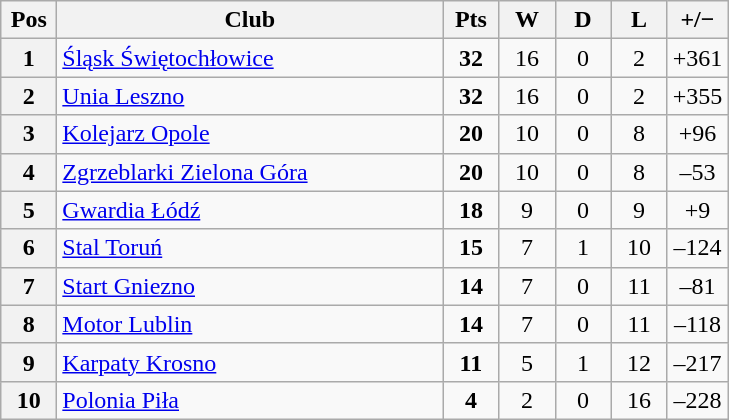<table class="wikitable">
<tr>
<th width=30>Pos</th>
<th width=250>Club</th>
<th width=30>Pts</th>
<th width=30>W</th>
<th width=30>D</th>
<th width=30>L</th>
<th width=30>+/−</th>
</tr>
<tr align=center>
<th>1</th>
<td align=left><a href='#'>Śląsk Świętochłowice</a></td>
<td><strong>32</strong></td>
<td>16</td>
<td>0</td>
<td>2</td>
<td>+361</td>
</tr>
<tr align=center>
<th>2</th>
<td align=left><a href='#'>Unia Leszno</a></td>
<td><strong>32</strong></td>
<td>16</td>
<td>0</td>
<td>2</td>
<td>+355</td>
</tr>
<tr align=center>
<th>3</th>
<td align=left><a href='#'>Kolejarz Opole</a></td>
<td><strong>20</strong></td>
<td>10</td>
<td>0</td>
<td>8</td>
<td>+96</td>
</tr>
<tr align=center>
<th>4</th>
<td align=left><a href='#'>Zgrzeblarki Zielona Góra</a></td>
<td><strong>20</strong></td>
<td>10</td>
<td>0</td>
<td>8</td>
<td>–53</td>
</tr>
<tr align=center>
<th>5</th>
<td align=left><a href='#'>Gwardia Łódź</a></td>
<td><strong>18</strong></td>
<td>9</td>
<td>0</td>
<td>9</td>
<td>+9</td>
</tr>
<tr align=center>
<th>6</th>
<td align=left><a href='#'>Stal Toruń</a></td>
<td><strong>15</strong></td>
<td>7</td>
<td>1</td>
<td>10</td>
<td>–124</td>
</tr>
<tr align=center>
<th>7</th>
<td align=left><a href='#'>Start Gniezno</a></td>
<td><strong>14</strong></td>
<td>7</td>
<td>0</td>
<td>11</td>
<td>–81</td>
</tr>
<tr align=center>
<th>8</th>
<td align=left><a href='#'>Motor Lublin</a></td>
<td><strong>14</strong></td>
<td>7</td>
<td>0</td>
<td>11</td>
<td>–118</td>
</tr>
<tr align=center>
<th>9</th>
<td align=left><a href='#'>Karpaty Krosno</a></td>
<td><strong>11</strong></td>
<td>5</td>
<td>1</td>
<td>12</td>
<td>–217</td>
</tr>
<tr align=center>
<th>10</th>
<td align=left><a href='#'>Polonia Piła</a></td>
<td><strong>4</strong></td>
<td>2</td>
<td>0</td>
<td>16</td>
<td>–228</td>
</tr>
</table>
